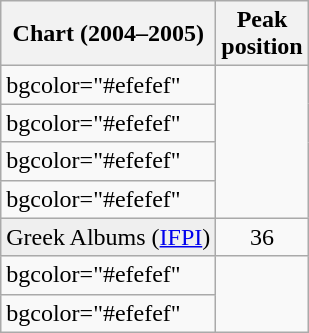<table class="wikitable sortable plainrowheaders">
<tr>
<th>Chart (2004–2005)</th>
<th>Peak<br>position</th>
</tr>
<tr>
<td>bgcolor="#efefef" </td>
</tr>
<tr>
<td>bgcolor="#efefef" </td>
</tr>
<tr>
<td>bgcolor="#efefef" </td>
</tr>
<tr>
<td>bgcolor="#efefef" </td>
</tr>
<tr>
<td bgcolor="#efefef">Greek Albums (<a href='#'>IFPI</a>)</td>
<td align="center">36</td>
</tr>
<tr>
<td>bgcolor="#efefef" </td>
</tr>
<tr>
<td>bgcolor="#efefef" </td>
</tr>
</table>
